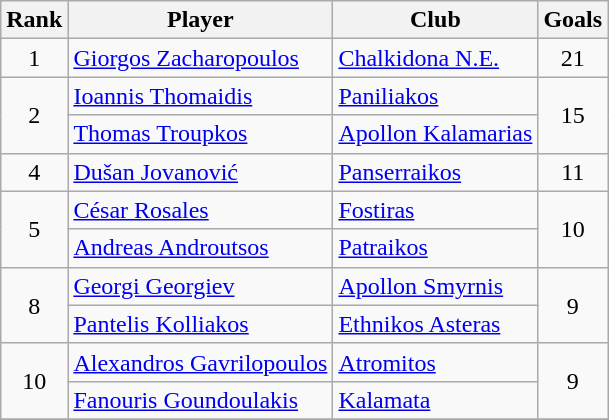<table class="wikitable" style="text-align:center">
<tr>
<th>Rank</th>
<th>Player</th>
<th>Club</th>
<th>Goals</th>
</tr>
<tr>
<td>1</td>
<td align="left"> <a href='#'>Giorgos Zacharopoulos</a></td>
<td align="left"><a href='#'>Chalkidona N.E.</a></td>
<td>21</td>
</tr>
<tr>
<td rowspan="2">2</td>
<td align="left"> <a href='#'>Ioannis Thomaidis</a></td>
<td align="left"><a href='#'>Paniliakos</a></td>
<td rowspan="2">15</td>
</tr>
<tr>
<td align="left"> <a href='#'>Thomas Troupkos</a></td>
<td align="left"><a href='#'>Apollon Kalamarias</a></td>
</tr>
<tr>
<td>4</td>
<td align="left"> <a href='#'>Dušan Jovanović</a></td>
<td align="left"><a href='#'>Panserraikos</a></td>
<td>11</td>
</tr>
<tr>
<td rowspan="2">5</td>
<td align="left"> <a href='#'>César Rosales</a></td>
<td align="left"><a href='#'>Fostiras</a></td>
<td rowspan="2">10</td>
</tr>
<tr>
<td align="left"> <a href='#'>Andreas Androutsos</a></td>
<td align="left"><a href='#'>Patraikos</a></td>
</tr>
<tr>
<td rowspan="2">8</td>
<td align="left"> <a href='#'>Georgi Georgiev</a></td>
<td align="left"><a href='#'>Apollon Smyrnis</a></td>
<td rowspan="2">9</td>
</tr>
<tr>
<td align="left"> <a href='#'>Pantelis Kolliakos</a></td>
<td align="left"><a href='#'>Ethnikos Asteras</a></td>
</tr>
<tr>
<td rowspan="2">10</td>
<td align="left"> <a href='#'>Alexandros Gavrilopoulos</a></td>
<td align="left"><a href='#'>Atromitos</a></td>
<td rowspan="2">9</td>
</tr>
<tr>
<td align="left"> <a href='#'>Fanouris Goundoulakis</a></td>
<td align="left"><a href='#'>Kalamata</a></td>
</tr>
<tr>
</tr>
</table>
